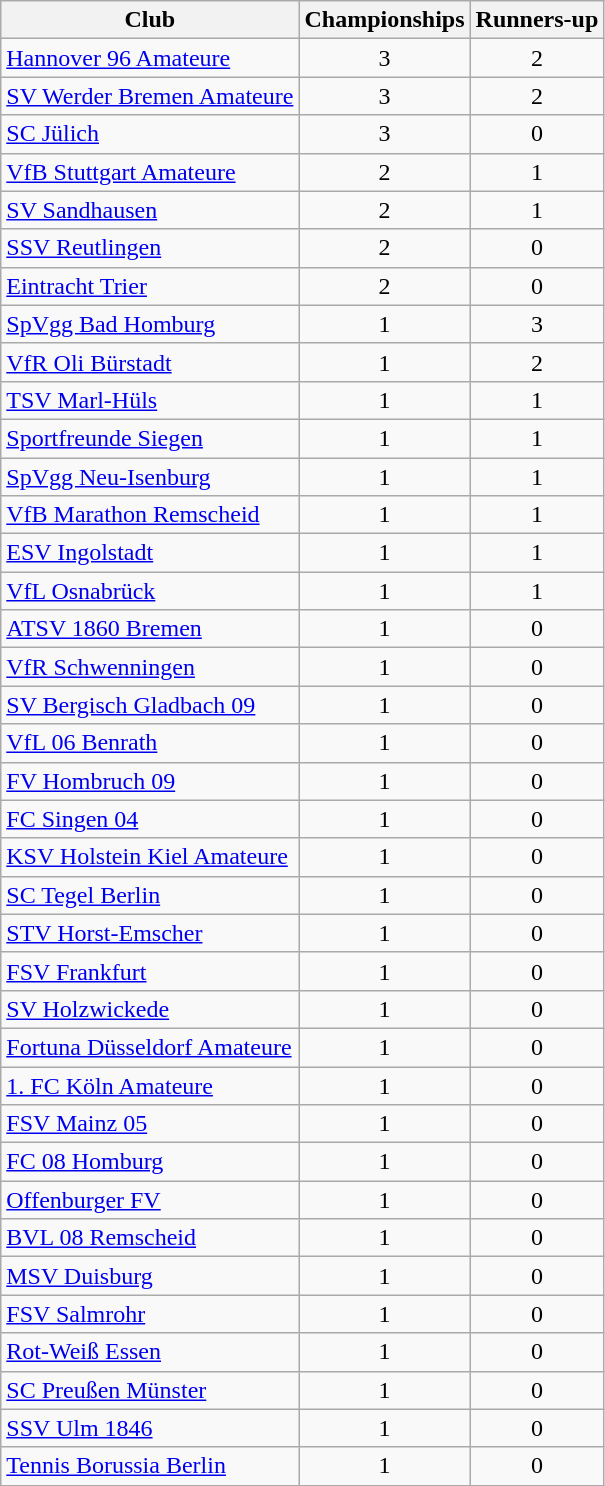<table class=wikitable>
<tr>
<th style="text-align:center">Club</th>
<th style="text-align:center">Championships</th>
<th style="text-align:center">Runners-up</th>
</tr>
<tr align="center">
<td align="left"><a href='#'>Hannover 96 Amateure</a></td>
<td>3</td>
<td>2</td>
</tr>
<tr align="center">
<td align="left"><a href='#'>SV Werder Bremen Amateure</a></td>
<td>3</td>
<td>2</td>
</tr>
<tr align="center">
<td align="left"><a href='#'>SC Jülich</a></td>
<td>3</td>
<td>0</td>
</tr>
<tr align="center">
<td align="left"><a href='#'>VfB Stuttgart Amateure</a></td>
<td>2</td>
<td>1</td>
</tr>
<tr align="center">
<td align="left"><a href='#'>SV Sandhausen</a></td>
<td>2</td>
<td>1</td>
</tr>
<tr align="center">
<td align="left"><a href='#'>SSV Reutlingen</a></td>
<td>2</td>
<td>0</td>
</tr>
<tr align="center">
<td align="left"><a href='#'>Eintracht Trier</a></td>
<td>2</td>
<td>0</td>
</tr>
<tr align="center">
<td align="left"><a href='#'>SpVgg Bad Homburg</a></td>
<td>1</td>
<td>3</td>
</tr>
<tr align="center">
<td align="left"><a href='#'>VfR Oli Bürstadt</a></td>
<td>1</td>
<td>2</td>
</tr>
<tr align="center">
<td align="left"><a href='#'>TSV Marl-Hüls</a></td>
<td>1</td>
<td>1</td>
</tr>
<tr align="center">
<td align="left"><a href='#'>Sportfreunde Siegen</a></td>
<td>1</td>
<td>1</td>
</tr>
<tr align="center">
<td align="left"><a href='#'>SpVgg Neu-Isenburg</a></td>
<td>1</td>
<td>1</td>
</tr>
<tr align="center">
<td align="left"><a href='#'>VfB Marathon Remscheid</a></td>
<td>1</td>
<td>1</td>
</tr>
<tr align="center">
<td align="left"><a href='#'>ESV Ingolstadt</a></td>
<td>1</td>
<td>1</td>
</tr>
<tr align="center">
<td align="left"><a href='#'>VfL Osnabrück</a></td>
<td>1</td>
<td>1</td>
</tr>
<tr align="center">
<td align="left"><a href='#'>ATSV 1860 Bremen</a></td>
<td>1</td>
<td>0</td>
</tr>
<tr align="center">
<td align="left"><a href='#'>VfR Schwenningen</a></td>
<td>1</td>
<td>0</td>
</tr>
<tr align="center">
<td align="left"><a href='#'>SV Bergisch Gladbach 09</a></td>
<td>1</td>
<td>0</td>
</tr>
<tr align="center">
<td align="left"><a href='#'>VfL 06 Benrath</a></td>
<td>1</td>
<td>0</td>
</tr>
<tr align="center">
<td align="left"><a href='#'>FV Hombruch 09</a></td>
<td>1</td>
<td>0</td>
</tr>
<tr align="center">
<td align="left"><a href='#'>FC Singen 04</a></td>
<td>1</td>
<td>0</td>
</tr>
<tr align="center">
<td align="left"><a href='#'>KSV Holstein Kiel Amateure</a></td>
<td>1</td>
<td>0</td>
</tr>
<tr align="center">
<td align="left"><a href='#'>SC Tegel Berlin</a></td>
<td>1</td>
<td>0</td>
</tr>
<tr align="center">
<td align="left"><a href='#'>STV Horst-Emscher</a></td>
<td>1</td>
<td>0</td>
</tr>
<tr align="center">
<td align="left"><a href='#'>FSV Frankfurt</a></td>
<td>1</td>
<td>0</td>
</tr>
<tr align="center">
<td align="left"><a href='#'>SV Holzwickede</a></td>
<td>1</td>
<td>0</td>
</tr>
<tr align="center">
<td align="left"><a href='#'>Fortuna Düsseldorf Amateure</a></td>
<td>1</td>
<td>0</td>
</tr>
<tr align="center">
<td align="left"><a href='#'>1. FC Köln Amateure</a></td>
<td>1</td>
<td>0</td>
</tr>
<tr align="center">
<td align="left"><a href='#'>FSV Mainz 05</a></td>
<td>1</td>
<td>0</td>
</tr>
<tr align="center">
<td align="left"><a href='#'>FC 08 Homburg</a></td>
<td>1</td>
<td>0</td>
</tr>
<tr align="center">
<td align="left"><a href='#'>Offenburger FV</a></td>
<td>1</td>
<td>0</td>
</tr>
<tr align="center">
<td align="left"><a href='#'>BVL 08 Remscheid</a></td>
<td>1</td>
<td>0</td>
</tr>
<tr align="center">
<td align="left"><a href='#'>MSV Duisburg</a></td>
<td>1</td>
<td>0</td>
</tr>
<tr align="center">
<td align="left"><a href='#'>FSV Salmrohr</a></td>
<td>1</td>
<td>0</td>
</tr>
<tr align="center">
<td align="left"><a href='#'>Rot-Weiß Essen</a></td>
<td>1</td>
<td>0</td>
</tr>
<tr align="center">
<td align="left"><a href='#'>SC Preußen Münster</a></td>
<td>1</td>
<td>0</td>
</tr>
<tr align="center">
<td align="left"><a href='#'>SSV Ulm 1846</a></td>
<td>1</td>
<td>0</td>
</tr>
<tr align="center">
<td align="left"><a href='#'>Tennis Borussia Berlin</a></td>
<td>1</td>
<td>0</td>
</tr>
</table>
